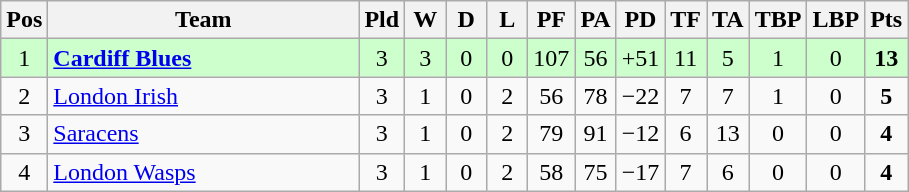<table class="wikitable" style="text-align:center">
<tr>
<th width="20">Pos</th>
<th width="200">Team</th>
<th width="20">Pld</th>
<th width="20">W</th>
<th width="20">D</th>
<th width="20">L</th>
<th width="20">PF</th>
<th width="20">PA</th>
<th width="20">PD</th>
<th width="20">TF</th>
<th width="20">TA</th>
<th width="20">TBP</th>
<th width="20">LBP</th>
<th width="20">Pts</th>
</tr>
<tr bgcolor=#ccffcc>
<td>1</td>
<td align=left> <strong><a href='#'>Cardiff Blues</a></strong></td>
<td>3</td>
<td>3</td>
<td>0</td>
<td>0</td>
<td>107</td>
<td>56</td>
<td>+51</td>
<td>11</td>
<td>5</td>
<td>1</td>
<td>0</td>
<td><strong>13</strong></td>
</tr>
<tr>
<td>2</td>
<td align=left> <a href='#'>London Irish</a></td>
<td>3</td>
<td>1</td>
<td>0</td>
<td>2</td>
<td>56</td>
<td>78</td>
<td>−22</td>
<td>7</td>
<td>7</td>
<td>1</td>
<td>0</td>
<td><strong>5</strong></td>
</tr>
<tr>
<td>3</td>
<td align=left> <a href='#'>Saracens</a></td>
<td>3</td>
<td>1</td>
<td>0</td>
<td>2</td>
<td>79</td>
<td>91</td>
<td>−12</td>
<td>6</td>
<td>13</td>
<td>0</td>
<td>0</td>
<td><strong>4</strong></td>
</tr>
<tr>
<td>4</td>
<td align=left> <a href='#'>London Wasps</a></td>
<td>3</td>
<td>1</td>
<td>0</td>
<td>2</td>
<td>58</td>
<td>75</td>
<td>−17</td>
<td>7</td>
<td>6</td>
<td>0</td>
<td>0</td>
<td><strong>4</strong></td>
</tr>
</table>
